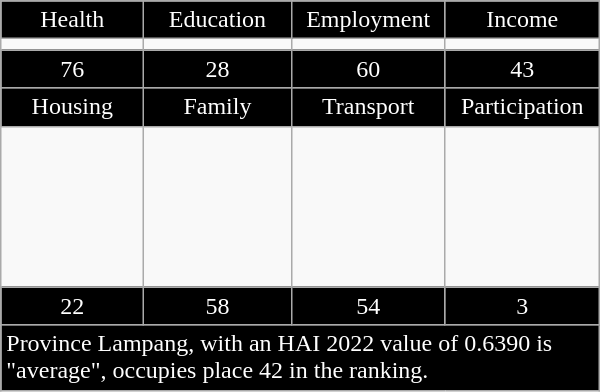<table class="wikitable floatright" style="width:400px;">
<tr>
<td style="text-align:center; width:100px; background:black; color:white;">Health</td>
<td style="text-align:center; width:100px; background:black; color:white;">Education</td>
<td style="text-align:center; width:100px; background:black; color:white;">Employment</td>
<td style="text-align:center; width:100px; background:black; color:white;">Income</td>
</tr>
<tr>
<td></td>
<td></td>
<td></td>
<td></td>
</tr>
<tr>
<td style="text-align:center; background:black; color:white;">76</td>
<td style="text-align:center; background:black; color:white;">28</td>
<td style="text-align:center; background:black; color:white;">60</td>
<td style="text-align:center; background:black; color:white;">43</td>
</tr>
<tr>
<td style="text-align:center; background:black; color:white;">Housing</td>
<td style="text-align:center; background:black; color:white;">Family</td>
<td style="text-align:center; background:black; color:white;">Transport</td>
<td style="text-align:center; background:black; color:white;">Participation</td>
</tr>
<tr>
<td style="height:100px;"></td>
<td></td>
<td></td>
<td></td>
</tr>
<tr>
<td style="text-align:center; background:black; color:white;">22</td>
<td style="text-align:center; background:black; color:white;">58</td>
<td style="text-align:center; background:black; color:white;">54</td>
<td style="text-align:center; background:black; color:white;">3</td>
</tr>
<tr>
<td colspan="4"; style="background:black; color:white;">Province Lampang, with an HAI 2022 value of 0.6390 is "average", occupies place 42 in the ranking.</td>
</tr>
</table>
